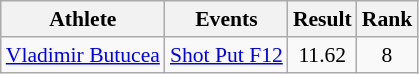<table class=wikitable style="font-size:90%">
<tr align=center>
<th scope="col">Athlete</th>
<th scope="col">Events</th>
<th scope="col">Result</th>
<th scope="col">Rank</th>
</tr>
<tr align=center>
<td align=left><a href='#'>Vladimir Butucea</a></td>
<td align=left><a href='#'>Shot Put F12</a></td>
<td>11.62 </td>
<td>8</td>
</tr>
</table>
